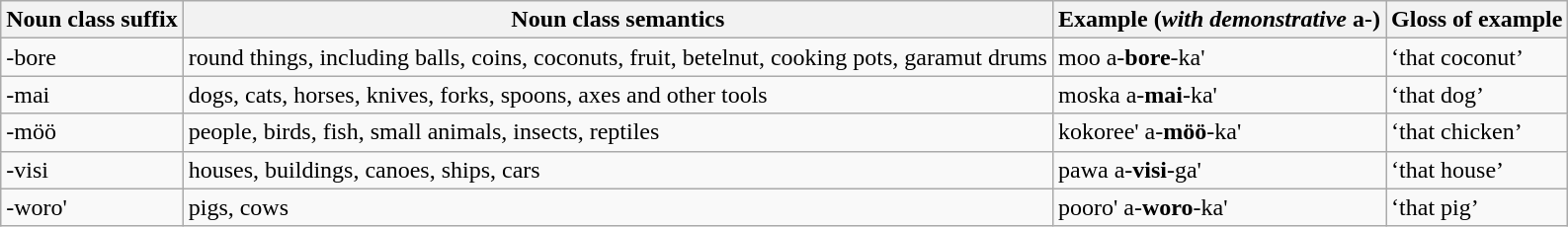<table class="wikitable">
<tr>
<th>Noun class suffix</th>
<th>Noun class semantics</th>
<th>Example (<em>with demonstrative</em> a-)</th>
<th>Gloss of example</th>
</tr>
<tr>
<td>-bore</td>
<td>round things, including balls, coins, coconuts, fruit, betelnut, cooking pots, garamut drums</td>
<td>moo a-<strong>bore</strong>-ka'</td>
<td>‘that coconut’</td>
</tr>
<tr>
<td>-mai</td>
<td>dogs, cats, horses, knives, forks, spoons, axes and other tools</td>
<td>moska a-<strong>mai</strong>-ka'</td>
<td>‘that dog’</td>
</tr>
<tr>
<td>-möö</td>
<td>people, birds, fish, small animals, insects, reptiles</td>
<td>kokoree' a-<strong>möö</strong>-ka'</td>
<td>‘that chicken’</td>
</tr>
<tr>
<td>-visi</td>
<td>houses, buildings, canoes, ships, cars</td>
<td>pawa a-<strong>visi</strong>-ga'</td>
<td>‘that house’</td>
</tr>
<tr>
<td>-woro'</td>
<td>pigs, cows</td>
<td>pooro' a-<strong>woro</strong>-ka'</td>
<td>‘that pig’</td>
</tr>
</table>
